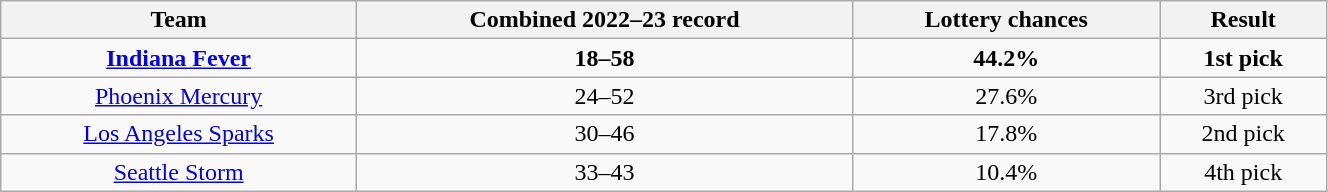<table class="wikitable sortable" style="text-align: center; width: 70%">
<tr>
<th>Team</th>
<th>Combined 2022–23 record</th>
<th>Lottery chances</th>
<th>Result</th>
</tr>
<tr>
<td><strong><a href='#'>Indiana Fever</a></strong></td>
<td><strong>18–58</strong></td>
<td><strong>44.2%</strong></td>
<td><strong>1st pick</strong></td>
</tr>
<tr>
<td><a href='#'>Phoenix Mercury</a></td>
<td>24–52</td>
<td>27.6%</td>
<td>3rd pick</td>
</tr>
<tr>
<td><a href='#'>Los Angeles Sparks</a></td>
<td>30–46</td>
<td>17.8%</td>
<td>2nd pick</td>
</tr>
<tr>
<td><a href='#'>Seattle Storm</a></td>
<td>33–43</td>
<td>10.4%</td>
<td>4th pick</td>
</tr>
</table>
